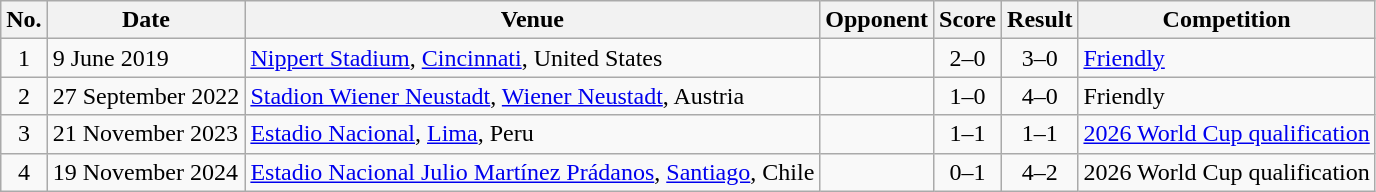<table class="wikitable sortable">
<tr>
<th scope="col">No.</th>
<th scope="col">Date</th>
<th scope="col">Venue</th>
<th scope="col">Opponent</th>
<th scope="col">Score</th>
<th scope="col">Result</th>
<th scope="col">Competition</th>
</tr>
<tr>
<td style="text-align:center">1</td>
<td>9 June 2019</td>
<td><a href='#'>Nippert Stadium</a>, <a href='#'>Cincinnati</a>, United States</td>
<td></td>
<td style="text-align:center">2–0</td>
<td style="text-align:center">3–0</td>
<td><a href='#'>Friendly</a></td>
</tr>
<tr>
<td style="text-align:center">2</td>
<td>27 September 2022</td>
<td><a href='#'>Stadion Wiener Neustadt</a>, <a href='#'>Wiener Neustadt</a>, Austria</td>
<td></td>
<td style="text-align:center">1–0</td>
<td style="text-align:center">4–0</td>
<td>Friendly</td>
</tr>
<tr>
<td style="text-align:center">3</td>
<td>21 November 2023</td>
<td><a href='#'>Estadio Nacional</a>, <a href='#'>Lima</a>, Peru</td>
<td></td>
<td style="text-align:center">1–1</td>
<td style="text-align:center">1–1</td>
<td><a href='#'>2026 World Cup qualification</a></td>
</tr>
<tr>
<td style="text-align:center">4</td>
<td>19 November 2024</td>
<td><a href='#'>Estadio Nacional Julio Martínez Prádanos</a>, <a href='#'>Santiago</a>, Chile</td>
<td></td>
<td style="text-align:center">0–1</td>
<td style="text-align:center">4–2</td>
<td>2026 World Cup qualification</td>
</tr>
</table>
